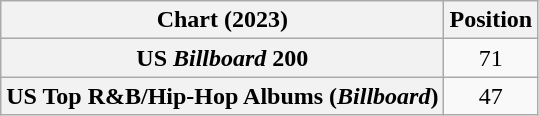<table class="wikitable sortable plainrowheaders" style="text-align:center">
<tr>
<th scope="col">Chart (2023)</th>
<th scope="col">Position</th>
</tr>
<tr>
<th scope="row">US <em>Billboard</em> 200</th>
<td>71</td>
</tr>
<tr>
<th scope="row">US Top R&B/Hip-Hop Albums (<em>Billboard</em>)</th>
<td>47</td>
</tr>
</table>
